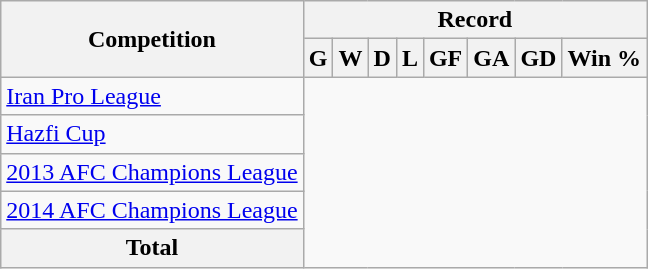<table class="wikitable" style="text-align: center">
<tr>
<th rowspan=2>Competition</th>
<th colspan=9>Record</th>
</tr>
<tr>
<th>G</th>
<th>W</th>
<th>D</th>
<th>L</th>
<th>GF</th>
<th>GA</th>
<th>GD</th>
<th>Win %</th>
</tr>
<tr>
<td style="text-align: left"><a href='#'>Iran Pro League</a><br></td>
</tr>
<tr>
<td style="text-align: left"><a href='#'>Hazfi Cup</a><br></td>
</tr>
<tr>
<td style="text-align: left"><a href='#'>2013 AFC Champions League</a><br></td>
</tr>
<tr>
<td style="text-align: left"><a href='#'>2014 AFC Champions League</a><br></td>
</tr>
<tr>
<th>Total<br></th>
</tr>
</table>
